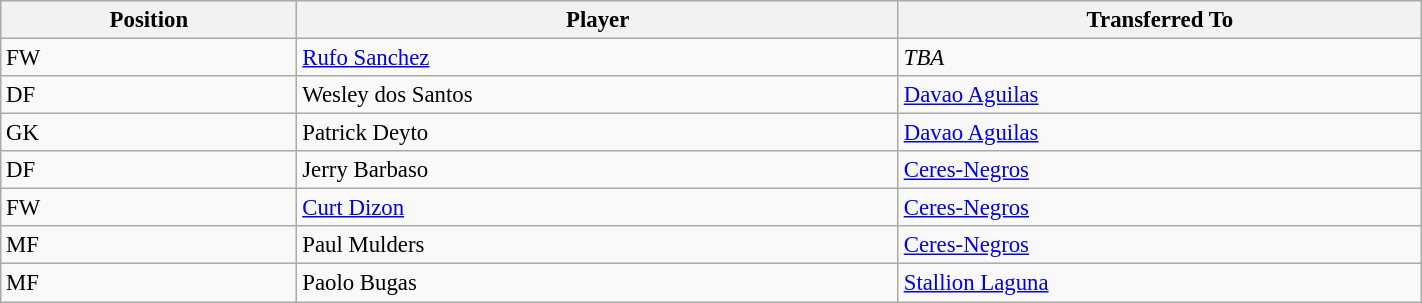<table class="wikitable sortable" style="width:75%; text-align:center; font-size:95%; text-align:left;">
<tr>
<th><strong>Position</strong></th>
<th><strong>Player</strong></th>
<th><strong>Transferred To</strong></th>
</tr>
<tr>
<td>FW</td>
<td> <a href='#'>Rufo Sanchez</a></td>
<td><em>TBA</em></td>
</tr>
<tr>
<td>DF</td>
<td> Wesley dos Santos</td>
<td><em></em> <a href='#'>Davao Aguilas</a></td>
</tr>
<tr>
<td>GK</td>
<td> Patrick Deyto</td>
<td><em></em> <a href='#'>Davao Aguilas</a></td>
</tr>
<tr>
<td>DF</td>
<td> Jerry Barbaso</td>
<td><em></em> <a href='#'>Ceres-Negros</a></td>
</tr>
<tr>
<td>FW</td>
<td> <a href='#'>Curt Dizon</a></td>
<td> <a href='#'>Ceres-Negros</a></td>
</tr>
<tr>
<td>MF</td>
<td> Paul Mulders</td>
<td> <a href='#'>Ceres-Negros</a></td>
</tr>
<tr>
<td>MF</td>
<td> Paolo Bugas</td>
<td> <a href='#'>Stallion Laguna</a></td>
</tr>
</table>
